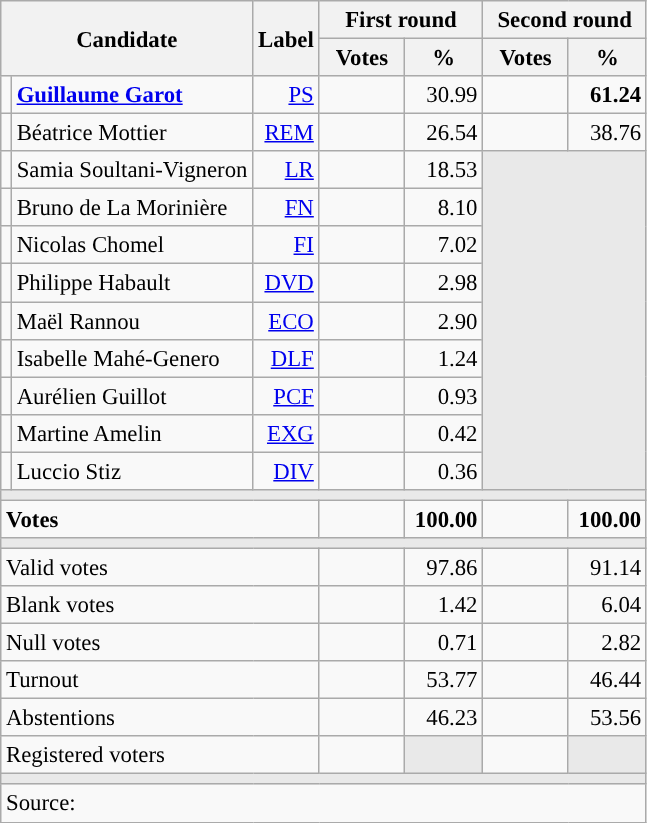<table class="wikitable" style="text-align:right;font-size:95%;">
<tr>
<th rowspan="2" colspan="2">Candidate</th>
<th rowspan="2">Label</th>
<th colspan="2">First round</th>
<th colspan="2">Second round</th>
</tr>
<tr>
<th style="width:50px;">Votes</th>
<th style="width:45px;">%</th>
<th style="width:50px;">Votes</th>
<th style="width:45px;">%</th>
</tr>
<tr>
<td style="color:inherit;background:"></td>
<td style="text-align:left;"><strong><a href='#'>Guillaume Garot</a></strong></td>
<td><a href='#'>PS</a></td>
<td></td>
<td>30.99</td>
<td><strong></strong></td>
<td><strong>61.24</strong></td>
</tr>
<tr>
<td style="color:inherit;background:"></td>
<td style="text-align:left;">Béatrice Mottier</td>
<td><a href='#'>REM</a></td>
<td></td>
<td>26.54</td>
<td></td>
<td>38.76</td>
</tr>
<tr>
<td style="color:inherit;background:"></td>
<td style="text-align:left;">Samia Soultani-Vigneron</td>
<td><a href='#'>LR</a></td>
<td></td>
<td>18.53</td>
<td colspan="2" rowspan="9" style="background:#E9E9E9;"></td>
</tr>
<tr>
<td style="color:inherit;background:"></td>
<td style="text-align:left;">Bruno de La Morinière</td>
<td><a href='#'>FN</a></td>
<td></td>
<td>8.10</td>
</tr>
<tr>
<td style="color:inherit;background:"></td>
<td style="text-align:left;">Nicolas Chomel</td>
<td><a href='#'>FI</a></td>
<td></td>
<td>7.02</td>
</tr>
<tr>
<td style="color:inherit;background:"></td>
<td style="text-align:left;">Philippe Habault</td>
<td><a href='#'>DVD</a></td>
<td></td>
<td>2.98</td>
</tr>
<tr>
<td style="color:inherit;background:"></td>
<td style="text-align:left;">Maël Rannou</td>
<td><a href='#'>ECO</a></td>
<td></td>
<td>2.90</td>
</tr>
<tr>
<td style="color:inherit;background:"></td>
<td style="text-align:left;">Isabelle Mahé-Genero</td>
<td><a href='#'>DLF</a></td>
<td></td>
<td>1.24</td>
</tr>
<tr>
<td style="color:inherit;background:"></td>
<td style="text-align:left;">Aurélien Guillot</td>
<td><a href='#'>PCF</a></td>
<td></td>
<td>0.93</td>
</tr>
<tr>
<td style="color:inherit;background:"></td>
<td style="text-align:left;">Martine Amelin</td>
<td><a href='#'>EXG</a></td>
<td></td>
<td>0.42</td>
</tr>
<tr>
<td style="color:inherit;background:"></td>
<td style="text-align:left;">Luccio Stiz</td>
<td><a href='#'>DIV</a></td>
<td></td>
<td>0.36</td>
</tr>
<tr>
<td colspan="7" style="background:#E9E9E9;"></td>
</tr>
<tr style="font-weight:bold;">
<td colspan="3" style="text-align:left;">Votes</td>
<td></td>
<td>100.00</td>
<td></td>
<td>100.00</td>
</tr>
<tr>
<td colspan="7" style="background:#E9E9E9;"></td>
</tr>
<tr>
<td colspan="3" style="text-align:left;">Valid votes</td>
<td></td>
<td>97.86</td>
<td></td>
<td>91.14</td>
</tr>
<tr>
<td colspan="3" style="text-align:left;">Blank votes</td>
<td></td>
<td>1.42</td>
<td></td>
<td>6.04</td>
</tr>
<tr>
<td colspan="3" style="text-align:left;">Null votes</td>
<td></td>
<td>0.71</td>
<td></td>
<td>2.82</td>
</tr>
<tr>
<td colspan="3" style="text-align:left;">Turnout</td>
<td></td>
<td>53.77</td>
<td></td>
<td>46.44</td>
</tr>
<tr>
<td colspan="3" style="text-align:left;">Abstentions</td>
<td></td>
<td>46.23</td>
<td></td>
<td>53.56</td>
</tr>
<tr>
<td colspan="3" style="text-align:left;">Registered voters</td>
<td></td>
<td style="background:#E9E9E9;"></td>
<td></td>
<td style="background:#E9E9E9;"></td>
</tr>
<tr>
<td colspan="7" style="background:#E9E9E9;"></td>
</tr>
<tr>
<td colspan="7" style="text-align:left;">Source: </td>
</tr>
</table>
